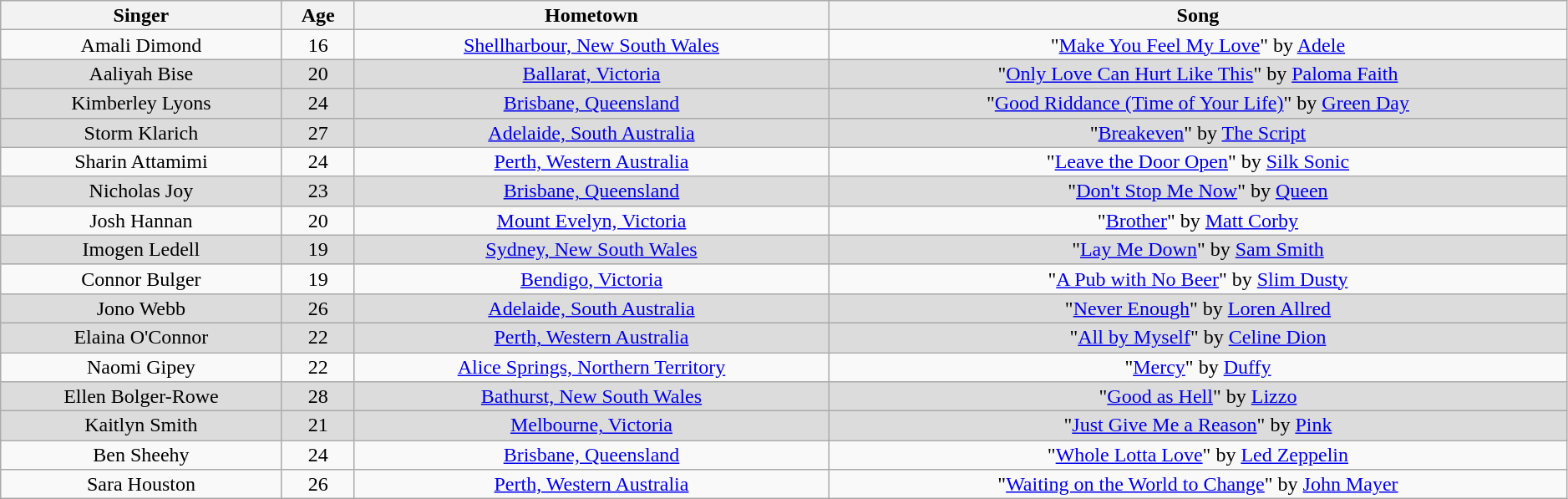<table class="wikitable plainrowheaders" style="text-align:center; line-height:16px; width:99%;">
<tr>
<th scope="col">Singer</th>
<th>Age</th>
<th>Hometown</th>
<th scope="co">Song</th>
</tr>
<tr>
<td>Amali Dimond</td>
<td>16</td>
<td><a href='#'>Shellharbour, New South Wales</a></td>
<td>"<a href='#'>Make You Feel My Love</a>" by <a href='#'>Adele</a></td>
</tr>
<tr>
<td style="background-color:#dcdcdc">Aaliyah Bise</td>
<td style="background-color:#dcdcdc">20</td>
<td style="background-color:#dcdcdc"><a href='#'>Ballarat, Victoria</a></td>
<td style="background-color:#dcdcdc">"<a href='#'>Only Love Can Hurt Like This</a>" by <a href='#'>Paloma Faith</a></td>
</tr>
<tr>
<td style="background-color:#dcdcdc">Kimberley Lyons</td>
<td style="background-color:#dcdcdc">24</td>
<td style="background-color:#dcdcdc"><a href='#'>Brisbane, Queensland</a></td>
<td style="background-color:#dcdcdc">"<a href='#'>Good Riddance (Time of Your Life)</a>" by <a href='#'>Green Day</a></td>
</tr>
<tr>
<td style="background-color:#dcdcdc">Storm Klarich</td>
<td style="background-color:#dcdcdc">27</td>
<td style="background-color:#dcdcdc"><a href='#'>Adelaide, South Australia</a></td>
<td style="background-color:#dcdcdc">"<a href='#'>Breakeven</a>" by <a href='#'>The Script</a></td>
</tr>
<tr>
<td>Sharin Attamimi</td>
<td>24</td>
<td><a href='#'>Perth, Western Australia</a></td>
<td>"<a href='#'>Leave the Door Open</a>" by <a href='#'>Silk Sonic</a></td>
</tr>
<tr>
<td style="background-color:#dcdcdc">Nicholas Joy</td>
<td style="background-color:#dcdcdc">23</td>
<td style="background-color:#dcdcdc"><a href='#'>Brisbane, Queensland</a></td>
<td style="background-color:#dcdcdc">"<a href='#'>Don't Stop Me Now</a>" by <a href='#'>Queen</a></td>
</tr>
<tr>
<td>Josh Hannan</td>
<td>20</td>
<td><a href='#'>Mount Evelyn, Victoria</a></td>
<td>"<a href='#'>Brother</a>" by <a href='#'>Matt Corby</a></td>
</tr>
<tr>
<td style="background-color:#dcdcdc">Imogen Ledell</td>
<td style="background-color:#dcdcdc">19</td>
<td style="background-color:#dcdcdc"><a href='#'>Sydney, New South Wales</a></td>
<td style="background-color:#dcdcdc">"<a href='#'>Lay Me Down</a>" by <a href='#'>Sam Smith</a></td>
</tr>
<tr>
<td>Connor Bulger</td>
<td>19</td>
<td><a href='#'>Bendigo, Victoria</a></td>
<td>"<a href='#'>A Pub with No Beer</a>" by <a href='#'>Slim Dusty</a></td>
</tr>
<tr>
<td style="background-color:#dcdcdc">Jono Webb</td>
<td style="background-color:#dcdcdc">26</td>
<td style="background-color:#dcdcdc"><a href='#'>Adelaide, South Australia</a></td>
<td style="background-color:#dcdcdc">"<a href='#'>Never Enough</a>" by <a href='#'>Loren Allred</a></td>
</tr>
<tr>
<td style="background-color:#dcdcdc">Elaina O'Connor</td>
<td style="background-color:#dcdcdc">22</td>
<td style="background-color:#dcdcdc"><a href='#'>Perth, Western Australia</a></td>
<td style="background-color:#dcdcdc">"<a href='#'>All by Myself</a>" by <a href='#'>Celine Dion</a></td>
</tr>
<tr>
<td>Naomi Gipey</td>
<td>22</td>
<td><a href='#'>Alice Springs, Northern Territory</a></td>
<td>"<a href='#'>Mercy</a>" by <a href='#'>Duffy</a></td>
</tr>
<tr>
<td style="background-color:#dcdcdc">Ellen Bolger-Rowe</td>
<td style="background-color:#dcdcdc">28</td>
<td style="background-color:#dcdcdc"><a href='#'>Bathurst, New South Wales</a></td>
<td style="background-color:#dcdcdc">"<a href='#'>Good as Hell</a>" by <a href='#'>Lizzo</a></td>
</tr>
<tr>
<td style="background-color:#dcdcdc">Kaitlyn Smith</td>
<td style="background-color:#dcdcdc">21</td>
<td style="background-color:#dcdcdc"><a href='#'>Melbourne, Victoria</a></td>
<td style="background-color:#dcdcdc">"<a href='#'>Just Give Me a Reason</a>" by <a href='#'>Pink</a></td>
</tr>
<tr>
<td>Ben Sheehy</td>
<td>24</td>
<td><a href='#'>Brisbane, Queensland</a></td>
<td>"<a href='#'>Whole Lotta Love</a>" by <a href='#'>Led Zeppelin</a></td>
</tr>
<tr>
<td>Sara Houston</td>
<td>26</td>
<td><a href='#'>Perth, Western Australia</a></td>
<td>"<a href='#'>Waiting on the World to Change</a>" by <a href='#'>John Mayer</a></td>
</tr>
</table>
